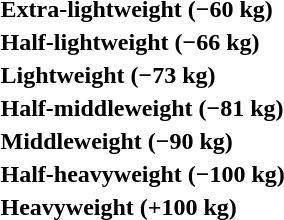<table>
<tr>
<th rowspan=2 style="text-align:left;">Extra-lightweight (−60 kg)</th>
<td rowspan=2></td>
<td rowspan=2></td>
<td></td>
</tr>
<tr>
<td></td>
</tr>
<tr>
<th rowspan=2 style="text-align:left;">Half-lightweight (−66 kg)</th>
<td rowspan=2></td>
<td rowspan=2></td>
<td></td>
</tr>
<tr>
<td></td>
</tr>
<tr>
<th rowspan=2 style="text-align:left;">Lightweight (−73 kg)</th>
<td rowspan=2></td>
<td rowspan=2></td>
<td></td>
</tr>
<tr>
<td></td>
</tr>
<tr>
<th rowspan=2 style="text-align:left;">Half-middleweight (−81 kg)</th>
<td rowspan=2></td>
<td rowspan=2></td>
<td></td>
</tr>
<tr>
<td></td>
</tr>
<tr>
<th rowspan=2 style="text-align:left;">Middleweight (−90 kg)</th>
<td rowspan=2></td>
<td rowspan=2></td>
<td></td>
</tr>
<tr>
<td></td>
</tr>
<tr>
<th rowspan=2 style="text-align:left;">Half-heavyweight (−100 kg)</th>
<td rowspan=2></td>
<td rowspan=2></td>
<td></td>
</tr>
<tr>
<td></td>
</tr>
<tr>
<th rowspan=2 style="text-align:left;">Heavyweight (+100 kg)</th>
<td rowspan=2></td>
<td rowspan=2></td>
<td></td>
</tr>
<tr>
<td></td>
</tr>
</table>
